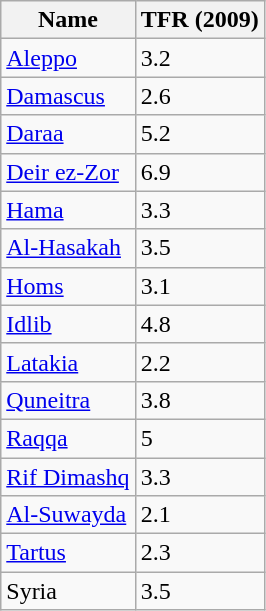<table class="wikitable sortable">
<tr>
<th>Name</th>
<th>TFR (2009)</th>
</tr>
<tr>
<td><a href='#'>Aleppo</a></td>
<td>3.2</td>
</tr>
<tr>
<td><a href='#'>Damascus</a></td>
<td>2.6</td>
</tr>
<tr>
<td><a href='#'>Daraa</a></td>
<td>5.2</td>
</tr>
<tr>
<td><a href='#'>Deir ez-Zor</a></td>
<td>6.9</td>
</tr>
<tr>
<td><a href='#'>Hama</a></td>
<td>3.3</td>
</tr>
<tr>
<td><a href='#'>Al-Hasakah</a></td>
<td>3.5</td>
</tr>
<tr>
<td><a href='#'>Homs</a></td>
<td>3.1</td>
</tr>
<tr>
<td><a href='#'>Idlib</a></td>
<td>4.8</td>
</tr>
<tr>
<td><a href='#'>Latakia</a></td>
<td>2.2</td>
</tr>
<tr>
<td><a href='#'>Quneitra</a></td>
<td>3.8</td>
</tr>
<tr>
<td><a href='#'>Raqqa</a></td>
<td>5</td>
</tr>
<tr>
<td><a href='#'>Rif Dimashq</a></td>
<td>3.3</td>
</tr>
<tr>
<td><a href='#'>Al-Suwayda</a></td>
<td>2.1</td>
</tr>
<tr>
<td><a href='#'>Tartus</a></td>
<td>2.3</td>
</tr>
<tr>
<td>Syria</td>
<td>3.5</td>
</tr>
</table>
